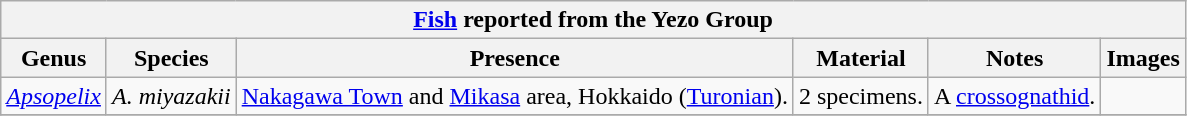<table class="wikitable" align="center">
<tr>
<th colspan="6" align="center"><strong><a href='#'>Fish</a> reported from the Yezo Group</strong></th>
</tr>
<tr>
<th>Genus</th>
<th>Species</th>
<th>Presence</th>
<th><strong>Material</strong></th>
<th>Notes</th>
<th>Images</th>
</tr>
<tr>
<td><em><a href='#'>Apsopelix</a></em></td>
<td><em>A. miyazakii</em></td>
<td><a href='#'>Nakagawa Town</a> and <a href='#'>Mikasa</a> area, Hokkaido (<a href='#'>Turonian</a>).</td>
<td>2 specimens.</td>
<td>A <a href='#'>crossognathid</a>.</td>
<td></td>
</tr>
<tr>
</tr>
</table>
